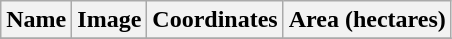<table class="wikitable sortable">
<tr>
<th>Name</th>
<th>Image</th>
<th>Coordinates</th>
<th>Area <strong>(hectares)</strong></th>
</tr>
<tr>
</tr>
</table>
